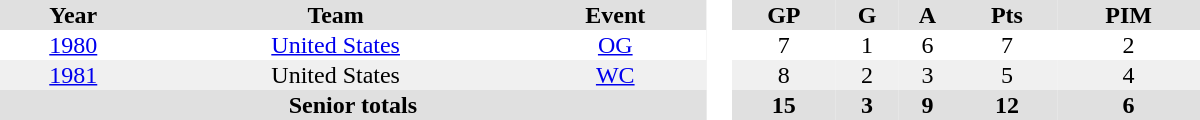<table border="0" cellpadding="1" cellspacing="0" style="text-align:center; width:50em;">
<tr bgcolor="#e0e0e0">
<th>Year</th>
<th>Team</th>
<th>Event</th>
<th rowspan="99" bgcolor="#ffffff"> </th>
<th>GP</th>
<th>G</th>
<th>A</th>
<th>Pts</th>
<th>PIM</th>
</tr>
<tr>
<td><a href='#'>1980</a></td>
<td><a href='#'>United States</a></td>
<td><a href='#'>OG</a></td>
<td>7</td>
<td>1</td>
<td>6</td>
<td>7</td>
<td>2</td>
</tr>
<tr bgcolor="#f0f0f0">
<td><a href='#'>1981</a></td>
<td>United States</td>
<td><a href='#'>WC</a></td>
<td>8</td>
<td>2</td>
<td>3</td>
<td>5</td>
<td>4</td>
</tr>
<tr bgcolor="#e0e0e0">
<th colspan="3">Senior totals</th>
<th>15</th>
<th>3</th>
<th>9</th>
<th>12</th>
<th>6</th>
</tr>
</table>
